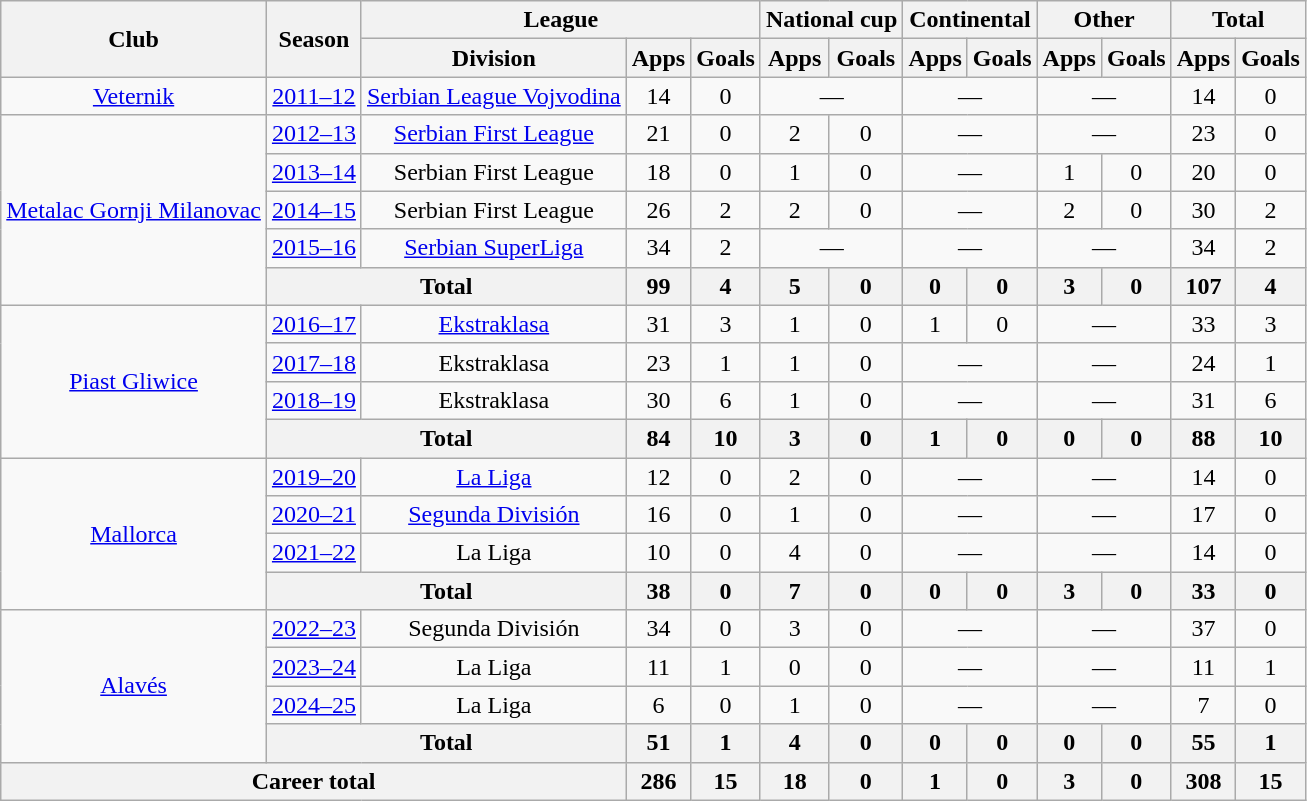<table class="wikitable" style="text-align:center">
<tr>
<th rowspan="2">Club</th>
<th rowspan="2">Season</th>
<th colspan="3">League</th>
<th colspan="2">National cup</th>
<th colspan="2">Continental</th>
<th colspan="2">Other</th>
<th colspan="2">Total</th>
</tr>
<tr>
<th>Division</th>
<th>Apps</th>
<th>Goals</th>
<th>Apps</th>
<th>Goals</th>
<th>Apps</th>
<th>Goals</th>
<th>Apps</th>
<th>Goals</th>
<th>Apps</th>
<th>Goals</th>
</tr>
<tr>
<td><a href='#'>Veternik</a></td>
<td><a href='#'>2011–12</a></td>
<td><a href='#'>Serbian League Vojvodina</a></td>
<td>14</td>
<td>0</td>
<td colspan="2">—</td>
<td colspan="2">—</td>
<td colspan="2">—</td>
<td>14</td>
<td>0</td>
</tr>
<tr>
<td rowspan="5"><a href='#'>Metalac Gornji Milanovac</a></td>
<td><a href='#'>2012–13</a></td>
<td><a href='#'>Serbian First League</a></td>
<td>21</td>
<td>0</td>
<td>2</td>
<td>0</td>
<td colspan="2">—</td>
<td colspan="2">—</td>
<td>23</td>
<td>0</td>
</tr>
<tr>
<td><a href='#'>2013–14</a></td>
<td>Serbian First League</td>
<td>18</td>
<td>0</td>
<td>1</td>
<td>0</td>
<td colspan="2">—</td>
<td>1</td>
<td>0</td>
<td>20</td>
<td>0</td>
</tr>
<tr>
<td><a href='#'>2014–15</a></td>
<td>Serbian First League</td>
<td>26</td>
<td>2</td>
<td>2</td>
<td>0</td>
<td colspan="2">—</td>
<td>2</td>
<td>0</td>
<td>30</td>
<td>2</td>
</tr>
<tr>
<td><a href='#'>2015–16</a></td>
<td><a href='#'>Serbian SuperLiga</a></td>
<td>34</td>
<td>2</td>
<td colspan="2">—</td>
<td colspan="2">—</td>
<td colspan="2">—</td>
<td>34</td>
<td>2</td>
</tr>
<tr>
<th colspan="2">Total</th>
<th>99</th>
<th>4</th>
<th>5</th>
<th>0</th>
<th>0</th>
<th>0</th>
<th>3</th>
<th>0</th>
<th>107</th>
<th>4</th>
</tr>
<tr>
<td rowspan="4"><a href='#'>Piast Gliwice</a></td>
<td><a href='#'>2016–17</a></td>
<td><a href='#'>Ekstraklasa</a></td>
<td>31</td>
<td>3</td>
<td>1</td>
<td>0</td>
<td>1</td>
<td>0</td>
<td colspan="2">—</td>
<td>33</td>
<td>3</td>
</tr>
<tr>
<td><a href='#'>2017–18</a></td>
<td>Ekstraklasa</td>
<td>23</td>
<td>1</td>
<td>1</td>
<td>0</td>
<td colspan="2">—</td>
<td colspan="2">—</td>
<td>24</td>
<td>1</td>
</tr>
<tr>
<td><a href='#'>2018–19</a></td>
<td>Ekstraklasa</td>
<td>30</td>
<td>6</td>
<td>1</td>
<td>0</td>
<td colspan="2">—</td>
<td colspan="2">—</td>
<td>31</td>
<td>6</td>
</tr>
<tr>
<th colspan="2">Total</th>
<th>84</th>
<th>10</th>
<th>3</th>
<th>0</th>
<th>1</th>
<th>0</th>
<th>0</th>
<th>0</th>
<th>88</th>
<th>10</th>
</tr>
<tr>
<td rowspan="4"><a href='#'>Mallorca</a></td>
<td><a href='#'>2019–20</a></td>
<td><a href='#'>La Liga</a></td>
<td>12</td>
<td>0</td>
<td>2</td>
<td>0</td>
<td colspan="2">—</td>
<td colspan="2">—</td>
<td>14</td>
<td>0</td>
</tr>
<tr>
<td><a href='#'>2020–21</a></td>
<td><a href='#'>Segunda División</a></td>
<td>16</td>
<td>0</td>
<td>1</td>
<td>0</td>
<td colspan="2">—</td>
<td colspan="2">—</td>
<td>17</td>
<td>0</td>
</tr>
<tr>
<td><a href='#'>2021–22</a></td>
<td>La Liga</td>
<td>10</td>
<td>0</td>
<td>4</td>
<td>0</td>
<td colspan="2">—</td>
<td colspan="2">—</td>
<td>14</td>
<td>0</td>
</tr>
<tr>
<th colspan="2">Total</th>
<th>38</th>
<th>0</th>
<th>7</th>
<th>0</th>
<th>0</th>
<th>0</th>
<th>3</th>
<th>0</th>
<th>33</th>
<th>0</th>
</tr>
<tr>
<td rowspan="4"><a href='#'>Alavés</a></td>
<td><a href='#'>2022–23</a></td>
<td>Segunda División</td>
<td>34</td>
<td>0</td>
<td>3</td>
<td>0</td>
<td colspan="2">—</td>
<td colspan="2">—</td>
<td>37</td>
<td>0</td>
</tr>
<tr>
<td><a href='#'>2023–24</a></td>
<td>La Liga</td>
<td>11</td>
<td>1</td>
<td>0</td>
<td>0</td>
<td colspan="2">—</td>
<td colspan="2">—</td>
<td>11</td>
<td>1</td>
</tr>
<tr>
<td><a href='#'>2024–25</a></td>
<td>La Liga</td>
<td>6</td>
<td>0</td>
<td>1</td>
<td>0</td>
<td colspan="2">—</td>
<td colspan="2">—</td>
<td>7</td>
<td>0</td>
</tr>
<tr>
<th colspan="2">Total</th>
<th>51</th>
<th>1</th>
<th>4</th>
<th>0</th>
<th>0</th>
<th>0</th>
<th>0</th>
<th>0</th>
<th>55</th>
<th>1</th>
</tr>
<tr>
<th colspan="3">Career total</th>
<th>286</th>
<th>15</th>
<th>18</th>
<th>0</th>
<th>1</th>
<th>0</th>
<th>3</th>
<th>0</th>
<th>308</th>
<th>15</th>
</tr>
</table>
